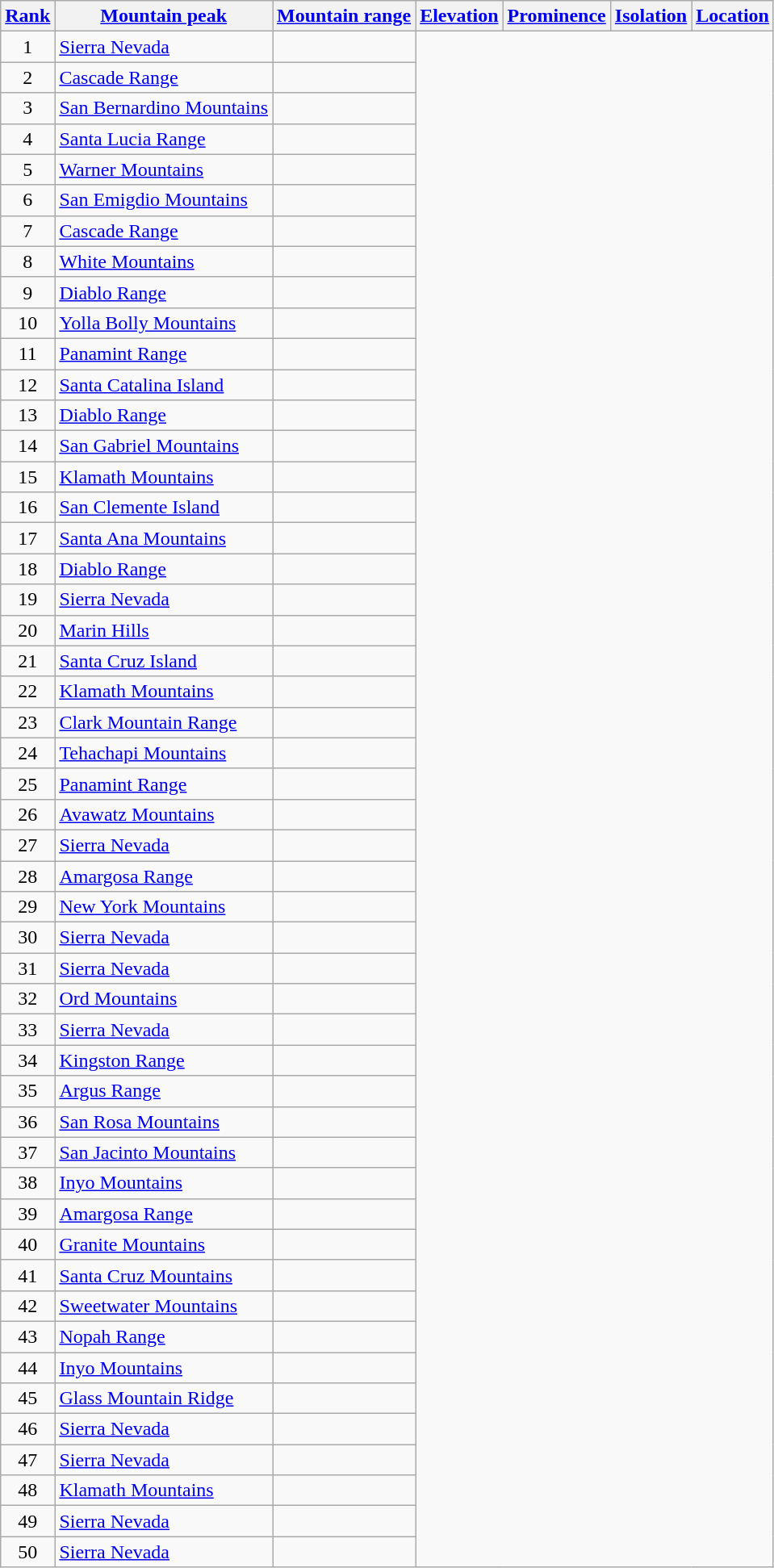<table class="wikitable sortable">
<tr>
<th><a href='#'>Rank</a></th>
<th><a href='#'>Mountain peak</a></th>
<th><a href='#'>Mountain range</a></th>
<th><a href='#'>Elevation</a></th>
<th><a href='#'>Prominence</a></th>
<th><a href='#'>Isolation</a></th>
<th><a href='#'>Location</a></th>
</tr>
<tr>
<td align=center>1<br></td>
<td><a href='#'>Sierra Nevada</a><br></td>
<td></td>
</tr>
<tr>
<td align=center>2<br></td>
<td><a href='#'>Cascade Range</a><br></td>
<td></td>
</tr>
<tr>
<td align=center>3<br></td>
<td><a href='#'>San Bernardino Mountains</a><br></td>
<td></td>
</tr>
<tr>
<td align=center>4<br></td>
<td><a href='#'>Santa Lucia Range</a><br></td>
<td></td>
</tr>
<tr>
<td align=center>5<br></td>
<td><a href='#'>Warner Mountains</a><br></td>
<td></td>
</tr>
<tr>
<td align=center>6<br></td>
<td><a href='#'>San Emigdio Mountains</a><br></td>
<td></td>
</tr>
<tr>
<td align=center>7<br></td>
<td><a href='#'>Cascade Range</a><br></td>
<td></td>
</tr>
<tr>
<td align=center>8<br></td>
<td><a href='#'>White Mountains</a><br></td>
<td></td>
</tr>
<tr>
<td align=center>9<br></td>
<td><a href='#'>Diablo Range</a><br></td>
<td></td>
</tr>
<tr>
<td align=center>10<br></td>
<td><a href='#'>Yolla Bolly Mountains</a><br></td>
<td></td>
</tr>
<tr>
<td align=center>11<br></td>
<td><a href='#'>Panamint Range</a><br></td>
<td></td>
</tr>
<tr>
<td align=center>12<br></td>
<td><a href='#'>Santa Catalina Island</a><br></td>
<td></td>
</tr>
<tr>
<td align=center>13<br></td>
<td><a href='#'>Diablo Range</a><br></td>
<td></td>
</tr>
<tr>
<td align=center>14<br></td>
<td><a href='#'>San Gabriel Mountains</a><br></td>
<td></td>
</tr>
<tr>
<td align=center>15<br></td>
<td><a href='#'>Klamath Mountains</a><br></td>
<td></td>
</tr>
<tr>
<td align=center>16<br></td>
<td><a href='#'>San Clemente Island</a><br></td>
<td></td>
</tr>
<tr>
<td align=center>17<br></td>
<td><a href='#'>Santa Ana Mountains</a><br></td>
<td></td>
</tr>
<tr>
<td align=center>18<br></td>
<td><a href='#'>Diablo Range</a><br></td>
<td></td>
</tr>
<tr>
<td align=center>19<br></td>
<td><a href='#'>Sierra Nevada</a><br></td>
<td></td>
</tr>
<tr>
<td align=center>20<br></td>
<td><a href='#'>Marin Hills</a><br></td>
<td></td>
</tr>
<tr>
<td align=center>21<br></td>
<td><a href='#'>Santa Cruz Island</a><br></td>
<td></td>
</tr>
<tr>
<td align=center>22<br></td>
<td><a href='#'>Klamath Mountains</a><br></td>
<td></td>
</tr>
<tr>
<td align=center>23<br></td>
<td><a href='#'>Clark Mountain Range</a><br></td>
<td></td>
</tr>
<tr>
<td align=center>24<br></td>
<td><a href='#'>Tehachapi Mountains</a><br></td>
<td></td>
</tr>
<tr>
<td align=center>25<br></td>
<td><a href='#'>Panamint Range</a><br></td>
<td></td>
</tr>
<tr>
<td align=center>26<br></td>
<td><a href='#'>Avawatz Mountains</a><br></td>
<td></td>
</tr>
<tr>
<td align=center>27<br></td>
<td><a href='#'>Sierra Nevada</a><br></td>
<td></td>
</tr>
<tr>
<td align=center>28<br></td>
<td><a href='#'>Amargosa Range</a><br></td>
<td></td>
</tr>
<tr>
<td align=center>29<br></td>
<td><a href='#'>New York Mountains</a><br></td>
<td></td>
</tr>
<tr>
<td align=center>30<br></td>
<td><a href='#'>Sierra Nevada</a><br></td>
<td></td>
</tr>
<tr>
<td align=center>31<br></td>
<td><a href='#'>Sierra Nevada</a><br></td>
<td></td>
</tr>
<tr>
<td align=center>32<br></td>
<td><a href='#'>Ord Mountains</a><br></td>
<td></td>
</tr>
<tr>
<td align=center>33<br></td>
<td><a href='#'>Sierra Nevada</a><br></td>
<td></td>
</tr>
<tr>
<td align=center>34<br></td>
<td><a href='#'>Kingston Range</a><br></td>
<td></td>
</tr>
<tr>
<td align=center>35<br></td>
<td><a href='#'>Argus Range</a><br></td>
<td></td>
</tr>
<tr>
<td align=center>36<br></td>
<td><a href='#'>San Rosa Mountains</a><br></td>
<td></td>
</tr>
<tr>
<td align=center>37<br></td>
<td><a href='#'>San Jacinto Mountains</a><br></td>
<td></td>
</tr>
<tr>
<td align=center>38<br></td>
<td><a href='#'>Inyo Mountains</a><br></td>
<td></td>
</tr>
<tr>
<td align=center>39<br></td>
<td><a href='#'>Amargosa Range</a><br></td>
<td></td>
</tr>
<tr>
<td align=center>40<br></td>
<td><a href='#'>Granite Mountains</a><br></td>
<td></td>
</tr>
<tr>
<td align=center>41<br></td>
<td><a href='#'>Santa Cruz Mountains</a><br></td>
<td></td>
</tr>
<tr>
<td align=center>42<br></td>
<td><a href='#'>Sweetwater Mountains</a><br></td>
<td></td>
</tr>
<tr>
<td align=center>43<br></td>
<td><a href='#'>Nopah Range</a><br></td>
<td></td>
</tr>
<tr>
<td align=center>44<br></td>
<td><a href='#'>Inyo Mountains</a><br></td>
<td></td>
</tr>
<tr>
<td align=center>45<br></td>
<td><a href='#'>Glass Mountain Ridge</a><br></td>
<td></td>
</tr>
<tr>
<td align=center>46<br></td>
<td><a href='#'>Sierra Nevada</a><br></td>
<td></td>
</tr>
<tr>
<td align=center>47<br></td>
<td><a href='#'>Sierra Nevada</a><br></td>
<td></td>
</tr>
<tr>
<td align=center>48<br></td>
<td><a href='#'>Klamath Mountains</a><br></td>
<td></td>
</tr>
<tr>
<td align=center>49<br></td>
<td><a href='#'>Sierra Nevada</a><br></td>
<td></td>
</tr>
<tr>
<td align=center>50<br></td>
<td><a href='#'>Sierra Nevada</a><br></td>
<td></td>
</tr>
</table>
